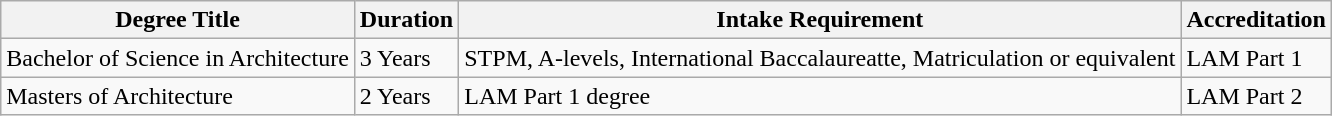<table class="wikitable">
<tr>
<th>Degree Title</th>
<th>Duration</th>
<th>Intake Requirement</th>
<th>Accreditation</th>
</tr>
<tr>
<td>Bachelor of Science in Architecture</td>
<td>3 Years</td>
<td>STPM, A-levels, International Baccalaureatte, Matriculation or equivalent</td>
<td>LAM Part 1</td>
</tr>
<tr>
<td>Masters of Architecture</td>
<td>2 Years</td>
<td>LAM Part 1 degree</td>
<td>LAM Part 2</td>
</tr>
</table>
